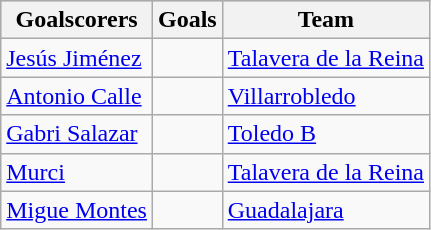<table class="wikitable sortable" class="wikitable">
<tr style="background:#ccc; text-align:center;">
<th>Goalscorers</th>
<th>Goals</th>
<th>Team</th>
</tr>
<tr>
<td> <a href='#'>Jesús Jiménez</a></td>
<td></td>
<td><a href='#'>Talavera de la Reina</a></td>
</tr>
<tr>
<td> <a href='#'>Antonio Calle</a></td>
<td></td>
<td><a href='#'>Villarrobledo</a></td>
</tr>
<tr>
<td> <a href='#'>Gabri Salazar</a></td>
<td></td>
<td><a href='#'>Toledo B</a></td>
</tr>
<tr>
<td> <a href='#'>Murci</a></td>
<td></td>
<td><a href='#'>Talavera de la Reina</a></td>
</tr>
<tr>
<td> <a href='#'>Migue Montes</a></td>
<td></td>
<td><a href='#'>Guadalajara</a></td>
</tr>
</table>
